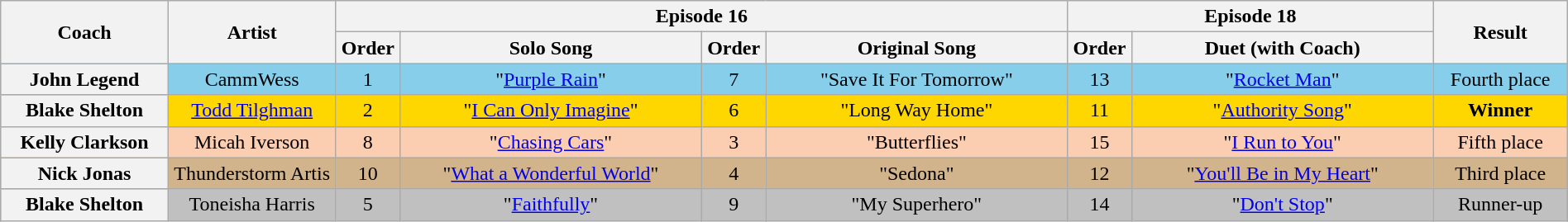<table class="wikitable" style="text-align:center; width:100%">
<tr>
<th rowspan="2" width="10%">Coach</th>
<th rowspan="2" width="10%">Artist</th>
<th colspan="4">Episode 16 </th>
<th colspan="2">Episode 18 </th>
<th rowspan="2" width="08%">Result</th>
</tr>
<tr>
<th scope="col" width="02%">Order</th>
<th scope="col" width="18%">Solo Song</th>
<th scope="col" width="02%">Order</th>
<th scope="col" width="18%">Original Song</th>
<th scope="col" width="02%">Order</th>
<th scope="col" width="18%">Duet (with Coach)</th>
</tr>
<tr bgcolor="skyblue">
<th>John Legend</th>
<td>CammWess</td>
<td>1</td>
<td>"<a href='#'>Purple Rain</a>"</td>
<td>7</td>
<td>"Save It For Tomorrow"</td>
<td>13</td>
<td>"<a href='#'>Rocket Man</a>"</td>
<td>Fourth place</td>
</tr>
<tr bgcolor="gold">
<th>Blake Shelton</th>
<td><a href='#'>Todd Tilghman</a></td>
<td>2</td>
<td>"<a href='#'>I Can Only Imagine</a>"</td>
<td>6</td>
<td>"Long Way Home"</td>
<td>11</td>
<td>"<a href='#'>Authority Song</a>"</td>
<td><strong>Winner</strong></td>
</tr>
<tr bgcolor="#fbceb1">
<th>Kelly Clarkson</th>
<td>Micah Iverson</td>
<td>8</td>
<td>"<a href='#'>Chasing Cars</a>"</td>
<td>3</td>
<td>"Butterflies"</td>
<td>15</td>
<td>"<a href='#'>I Run to You</a>"</td>
<td>Fifth place</td>
</tr>
<tr bgcolor="tan">
<th>Nick Jonas</th>
<td>Thunderstorm Artis</td>
<td>10</td>
<td>"<a href='#'>What a Wonderful World</a>"</td>
<td>4</td>
<td>"Sedona"</td>
<td>12</td>
<td>"<a href='#'>You'll Be in My Heart</a>"</td>
<td>Third place</td>
</tr>
<tr bgcolor="silver">
<th>Blake Shelton</th>
<td>Toneisha Harris</td>
<td>5</td>
<td>"<a href='#'>Faithfully</a>"</td>
<td>9</td>
<td>"My Superhero"</td>
<td>14</td>
<td>"<a href='#'>Don't Stop</a>"</td>
<td>Runner-up</td>
</tr>
</table>
